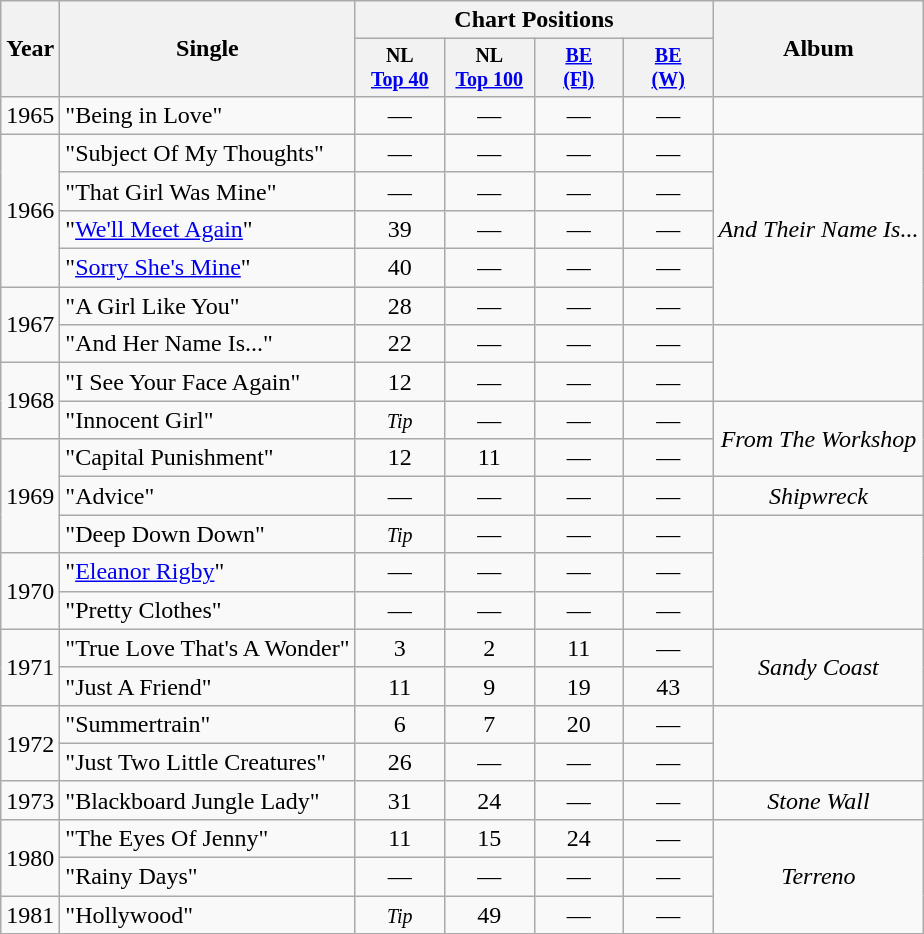<table class="wikitable">
<tr>
<th rowspan="2">Year</th>
<th rowspan="2">Single</th>
<th colspan="4">Chart Positions</th>
<th rowspan="2">Album</th>
</tr>
<tr style="font-size:smaller;">
<th style="width:4em;">NL<br><a href='#'>Top 40</a><br></th>
<th style="width:4em;">NL<br><a href='#'>Top 100</a><br></th>
<th style="width:4em;"><a href='#'>BE <br>(Fl)</a><br></th>
<th style="width:4em;"><a href='#'>BE <br>(W)</a><br></th>
</tr>
<tr>
<td>1965</td>
<td>"Being in Love"</td>
<td align="center">—</td>
<td align="center">—</td>
<td align="center">—</td>
<td align="center">—</td>
<td></td>
</tr>
<tr>
<td rowspan="4">1966</td>
<td>"Subject Of My Thoughts"</td>
<td align="center">—</td>
<td align="center">—</td>
<td align="center">—</td>
<td align="center">—</td>
<td rowspan="5" align="center"><em>And Their Name Is...</em></td>
</tr>
<tr>
<td>"That Girl Was Mine"</td>
<td align="center">—</td>
<td align="center">—</td>
<td align="center">—</td>
<td align="center">—</td>
</tr>
<tr>
<td>"<a href='#'>We'll Meet Again</a>"</td>
<td align="center">39</td>
<td align="center">—</td>
<td align="center">—</td>
<td align="center">—</td>
</tr>
<tr>
<td>"<a href='#'>Sorry She's Mine</a>"</td>
<td align="center">40</td>
<td align="center">—</td>
<td align="center">—</td>
<td align="center">—</td>
</tr>
<tr>
<td rowspan="2">1967</td>
<td>"A Girl Like You"</td>
<td align="center">28</td>
<td align="center">—</td>
<td align="center">—</td>
<td align="center">—</td>
</tr>
<tr>
<td>"And Her Name Is..."</td>
<td align="center">22</td>
<td align="center">—</td>
<td align="center">—</td>
<td align="center">—</td>
</tr>
<tr>
<td rowspan="2">1968</td>
<td>"I See Your Face Again"</td>
<td align="center">12</td>
<td align="center">—</td>
<td align="center">—</td>
<td align="center">—</td>
</tr>
<tr>
<td>"Innocent Girl"</td>
<td align="center"><small><em>Tip</em></small></td>
<td align="center">—</td>
<td align="center">—</td>
<td align="center">—</td>
<td rowspan="2" align="center"><em>From The Workshop</em></td>
</tr>
<tr>
<td rowspan="3">1969</td>
<td>"Capital Punishment"</td>
<td align="center">12</td>
<td align="center">11</td>
<td align="center">—</td>
<td align="center">—</td>
</tr>
<tr>
<td>"Advice"</td>
<td align="center">—</td>
<td align="center">—</td>
<td align="center">—</td>
<td align="center">—</td>
<td align="center"><em>Shipwreck</em></td>
</tr>
<tr>
<td>"Deep Down Down"</td>
<td align="center"><small><em>Tip</em></small></td>
<td align="center">—</td>
<td align="center">—</td>
<td align="center">—</td>
</tr>
<tr>
<td rowspan="2">1970</td>
<td>"<a href='#'>Eleanor Rigby</a>"</td>
<td align="center">—</td>
<td align="center">—</td>
<td align="center">—</td>
<td align="center">—</td>
</tr>
<tr>
<td>"Pretty Clothes"</td>
<td align="center">—</td>
<td align="center">—</td>
<td align="center">—</td>
<td align="center">—</td>
</tr>
<tr>
<td rowspan="2">1971</td>
<td>"True Love That's A Wonder"</td>
<td align="center">3</td>
<td align="center">2</td>
<td align="center">11</td>
<td align="center">—</td>
<td rowspan="2" align="center"><em>Sandy Coast </em></td>
</tr>
<tr>
<td>"Just A Friend"</td>
<td align="center">11</td>
<td align="center">9</td>
<td align="center">19</td>
<td align="center">43</td>
</tr>
<tr>
<td rowspan="2">1972</td>
<td>"Summertrain"</td>
<td align="center">6</td>
<td align="center">7</td>
<td align="center">20</td>
<td align="center">—</td>
</tr>
<tr>
<td>"Just Two Little Creatures"</td>
<td align="center">26</td>
<td align="center">—</td>
<td align="center">—</td>
<td align="center">—</td>
</tr>
<tr>
<td>1973</td>
<td>"Blackboard Jungle Lady"</td>
<td align="center">31</td>
<td align="center">24</td>
<td align="center">—</td>
<td align="center">—</td>
<td align="center"><em>Stone Wall</em></td>
</tr>
<tr>
<td rowspan="2">1980</td>
<td>"The Eyes Of Jenny"</td>
<td align="center">11</td>
<td align="center">15</td>
<td align="center">24</td>
<td align="center">—</td>
<td rowspan="3" align="center"><em> Terreno</em></td>
</tr>
<tr>
<td>"Rainy Days"</td>
<td align="center">—</td>
<td align="center">—</td>
<td align="center">—</td>
<td align="center">—</td>
</tr>
<tr>
<td>1981</td>
<td>"Hollywood"</td>
<td align="center"><small><em>Tip</em></small></td>
<td align="center">49</td>
<td align="center">—</td>
<td align="center">—</td>
</tr>
<tr>
</tr>
</table>
